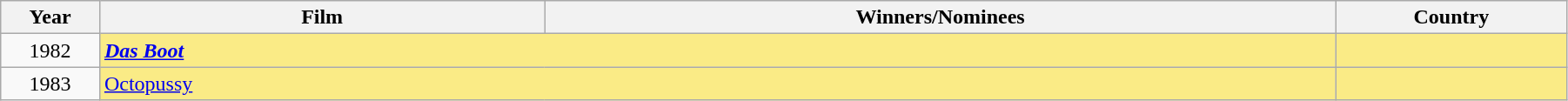<table class="wikitable" width="95%" cellpadding="5">
<tr>
<th width="6%">Year</th>
<th width="27%">Film</th>
<th width="48%">Winners/Nominees</th>
<th width="14%">Country</th>
</tr>
<tr>
<td rowspan=1 style="text-align:center">1982</td>
<td colspan="2" style="background:#FAEB86;"><strong><em><a href='#'>Das Boot</a><em> <strong></td>
<td style="background:#FAEB86;"></strong><strong></td>
</tr>
<tr>
<td rowspan=1 style="text-align:center">1983</td>
<td colspan="2"style="background:#FAEB86;"></em></strong><a href='#'>Octopussy</a><strong><em></td>
<td style="background:#FAEB86;"></strong><strong></td>
</tr>
</table>
